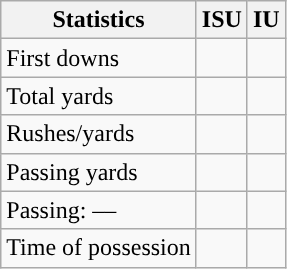<table class="wikitable" style="float:left">
<tr>
<th>Statistics</th>
<th>ISU</th>
<th>IU</th>
</tr>
<tr>
<td>First downs</td>
<td></td>
<td></td>
</tr>
<tr>
<td>Total yards</td>
<td></td>
<td></td>
</tr>
<tr>
<td>Rushes/yards</td>
<td></td>
<td></td>
</tr>
<tr>
<td>Passing yards</td>
<td></td>
<td></td>
</tr>
<tr>
<td>Passing: ––</td>
<td></td>
<td></td>
</tr>
<tr>
<td>Time of possession</td>
<td></td>
<td></td>
</tr>
</table>
